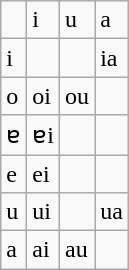<table class="wikitable">
<tr>
<td></td>
<td>i</td>
<td>u</td>
<td>a</td>
</tr>
<tr>
<td>i</td>
<td></td>
<td></td>
<td>ia</td>
</tr>
<tr>
<td>o</td>
<td>oi</td>
<td>ou</td>
<td></td>
</tr>
<tr>
<td>ɐ</td>
<td>ɐi</td>
<td></td>
<td></td>
</tr>
<tr>
<td>e</td>
<td>ei</td>
<td></td>
<td></td>
</tr>
<tr>
<td>u</td>
<td>ui</td>
<td></td>
<td>ua</td>
</tr>
<tr>
<td>a</td>
<td>ai</td>
<td>au</td>
<td></td>
</tr>
</table>
